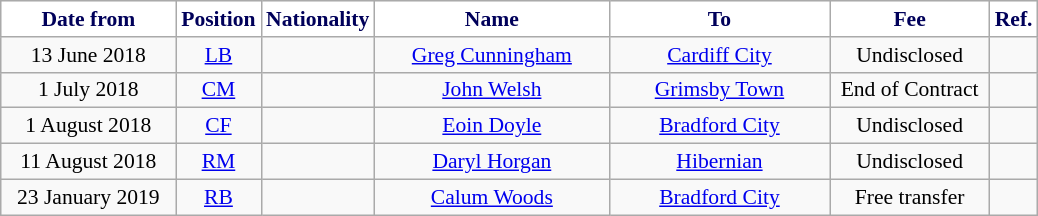<table class="wikitable"  style="text-align:center; font-size:90%; ">
<tr>
<th style="background:#fff; color:#00005a; width:110px;">Date from</th>
<th style="background:#fff; color:#00005a; width:50px;">Position</th>
<th style="background:#fff; color:#00005a; width:50px;">Nationality</th>
<th style="background:#fff; color:#00005a; width:150px;">Name</th>
<th style="background:#fff; color:#00005a; width:140px;">To</th>
<th style="background:#fff; color:#00005a; width:100px;">Fee</th>
<th style="background:#fff; color:#00005a; width:25px;">Ref.</th>
</tr>
<tr>
<td>13 June 2018</td>
<td><a href='#'>LB</a></td>
<td></td>
<td><a href='#'>Greg Cunningham</a></td>
<td> <a href='#'>Cardiff City</a></td>
<td>Undisclosed</td>
<td></td>
</tr>
<tr>
<td>1 July 2018</td>
<td><a href='#'>CM</a></td>
<td></td>
<td><a href='#'>John Welsh</a></td>
<td><a href='#'>Grimsby Town</a></td>
<td>End of Contract</td>
<td></td>
</tr>
<tr>
<td>1 August 2018</td>
<td><a href='#'>CF</a></td>
<td></td>
<td><a href='#'>Eoin Doyle</a></td>
<td><a href='#'>Bradford City</a></td>
<td>Undisclosed</td>
<td></td>
</tr>
<tr>
<td>11 August 2018</td>
<td><a href='#'>RM</a></td>
<td></td>
<td><a href='#'>Daryl Horgan</a></td>
<td> <a href='#'>Hibernian</a></td>
<td>Undisclosed</td>
<td></td>
</tr>
<tr>
<td>23 January 2019</td>
<td><a href='#'>RB</a></td>
<td></td>
<td><a href='#'>Calum Woods</a></td>
<td><a href='#'>Bradford City</a></td>
<td>Free transfer</td>
<td></td>
</tr>
</table>
